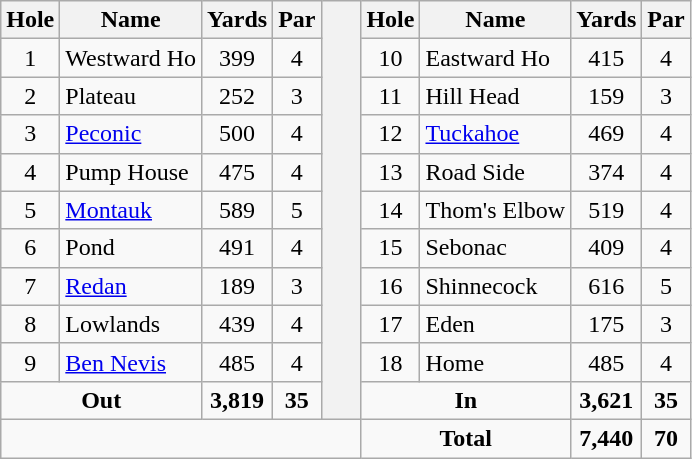<table class="wikitable" style="text-align:center; font-size:100%;">
<tr>
<th>Hole</th>
<th>Name</th>
<th>Yards</th>
<th>Par</th>
<th rowspan="11" style="width: 1.2em;"></th>
<th>Hole</th>
<th>Name</th>
<th>Yards</th>
<th>Par</th>
</tr>
<tr>
<td>1</td>
<td align=left>Westward Ho</td>
<td>399</td>
<td>4</td>
<td>10</td>
<td align=left>Eastward Ho</td>
<td>415</td>
<td>4</td>
</tr>
<tr>
<td>2</td>
<td align=left>Plateau</td>
<td>252</td>
<td>3</td>
<td>11</td>
<td align=left>Hill Head</td>
<td>159</td>
<td>3</td>
</tr>
<tr>
<td>3</td>
<td align=left><a href='#'>Peconic</a></td>
<td>500</td>
<td>4</td>
<td>12</td>
<td align=left><a href='#'>Tuckahoe</a></td>
<td>469</td>
<td>4</td>
</tr>
<tr>
<td>4</td>
<td align=left>Pump House</td>
<td>475</td>
<td>4</td>
<td>13</td>
<td align=left>Road Side</td>
<td>374</td>
<td>4</td>
</tr>
<tr>
<td>5</td>
<td align=left><a href='#'>Montauk</a></td>
<td>589</td>
<td>5</td>
<td>14</td>
<td align=left>Thom's Elbow</td>
<td>519</td>
<td>4</td>
</tr>
<tr>
<td>6</td>
<td align=left>Pond</td>
<td>491</td>
<td>4</td>
<td>15</td>
<td align=left>Sebonac</td>
<td>409</td>
<td>4</td>
</tr>
<tr>
<td>7</td>
<td align=left><a href='#'>Redan</a></td>
<td>189</td>
<td>3</td>
<td>16</td>
<td align=left>Shinnecock</td>
<td>616</td>
<td>5</td>
</tr>
<tr>
<td>8</td>
<td align=left>Lowlands</td>
<td>439</td>
<td>4</td>
<td>17</td>
<td align=left>Eden</td>
<td>175</td>
<td>3</td>
</tr>
<tr>
<td>9</td>
<td align=left><a href='#'>Ben Nevis</a></td>
<td>485</td>
<td>4</td>
<td>18</td>
<td align=left>Home</td>
<td>485</td>
<td>4</td>
</tr>
<tr>
<td colspan=2><strong>Out</strong></td>
<td><strong>3,819</strong></td>
<td><strong>35</strong></td>
<td colspan=2><strong>In</strong></td>
<td><strong>3,621</strong></td>
<td><strong>35</strong></td>
</tr>
<tr>
<td colspan=5 align=left></td>
<td colspan=2><strong>Total</strong></td>
<td><strong>7,440</strong></td>
<td><strong>70</strong></td>
</tr>
</table>
